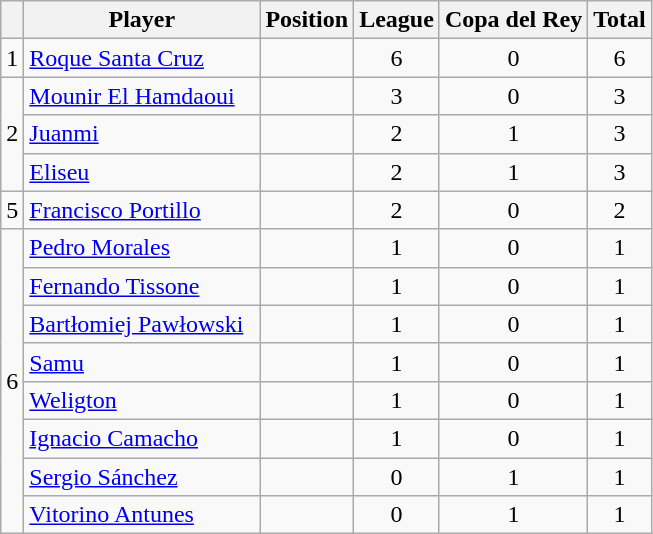<table class="wikitable">
<tr>
<th></th>
<th style="width:150px;">Player</th>
<th>Position</th>
<th>League</th>
<th>Copa del Rey</th>
<th>Total</th>
</tr>
<tr>
<td rowspan=1 style="text-align":center;">1</td>
<td> <a href='#'>Roque Santa Cruz</a></td>
<td align=center></td>
<td align=center>6</td>
<td align=center>0</td>
<td align=center>6</td>
</tr>
<tr>
<td rowspan=3 style=="text-align":center;">2</td>
<td> <a href='#'>Mounir El Hamdaoui</a></td>
<td align=center></td>
<td align=center>3</td>
<td align=center>0</td>
<td align=center>3</td>
</tr>
<tr>
<td> <a href='#'>Juanmi</a></td>
<td align=center></td>
<td align=center>2</td>
<td align=center>1</td>
<td align=center>3</td>
</tr>
<tr>
<td> <a href='#'>Eliseu</a></td>
<td align=center></td>
<td align=center>2</td>
<td align=center>1</td>
<td align=center>3</td>
</tr>
<tr>
<td rowspan=1 style=="text-align":center;">5</td>
<td> <a href='#'>Francisco Portillo</a></td>
<td align=center></td>
<td align=center>2</td>
<td align=center>0</td>
<td align=center>2</td>
</tr>
<tr>
<td rowspan=8 style=="text-align":center;">6</td>
<td> <a href='#'>Pedro Morales</a></td>
<td align=center></td>
<td align=center>1</td>
<td align=center>0</td>
<td align=center>1</td>
</tr>
<tr>
<td> <a href='#'>Fernando Tissone</a></td>
<td align=center></td>
<td align=center>1</td>
<td align=center>0</td>
<td align=center>1</td>
</tr>
<tr>
<td> <a href='#'>Bartłomiej Pawłowski</a></td>
<td align=center></td>
<td align=center>1</td>
<td align=center>0</td>
<td align=center>1</td>
</tr>
<tr>
<td> <a href='#'>Samu</a></td>
<td align=center></td>
<td align=center>1</td>
<td align=center>0</td>
<td align=center>1</td>
</tr>
<tr>
<td> <a href='#'>Weligton</a></td>
<td align=center></td>
<td align=center>1</td>
<td align=center>0</td>
<td align=center>1</td>
</tr>
<tr>
<td> <a href='#'>Ignacio Camacho</a></td>
<td align=center></td>
<td align=center>1</td>
<td align=center>0</td>
<td align=center>1</td>
</tr>
<tr>
<td> <a href='#'>Sergio Sánchez</a></td>
<td align=center></td>
<td align=center>0</td>
<td align=center>1</td>
<td align=center>1</td>
</tr>
<tr>
<td> <a href='#'>Vitorino Antunes</a></td>
<td align=center></td>
<td align=center>0</td>
<td align=center>1</td>
<td align=center>1</td>
</tr>
</table>
